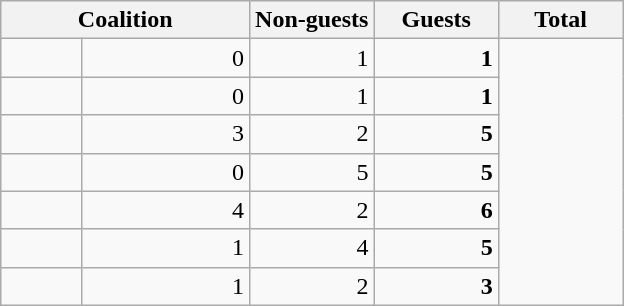<table class=wikitable style="text-align:right;">
<tr>
<th colspan=2>Coalition</th>
<th width=20%>Non-guests</th>
<th width=20%>Guests</th>
<th width=20%>Total</th>
</tr>
<tr>
<td></td>
<td>0</td>
<td>1</td>
<td><strong>1</strong></td>
</tr>
<tr>
<td></td>
<td>0</td>
<td>1</td>
<td><strong>1</strong></td>
</tr>
<tr>
<td></td>
<td>3</td>
<td>2</td>
<td><strong>5</strong></td>
</tr>
<tr>
<td></td>
<td>0</td>
<td>5</td>
<td><strong>5</strong></td>
</tr>
<tr>
<td></td>
<td>4</td>
<td>2</td>
<td><strong>6</strong></td>
</tr>
<tr>
<td></td>
<td>1</td>
<td>4</td>
<td><strong>5</strong></td>
</tr>
<tr>
<td></td>
<td>1</td>
<td>2</td>
<td><strong>3</strong></td>
</tr>
</table>
